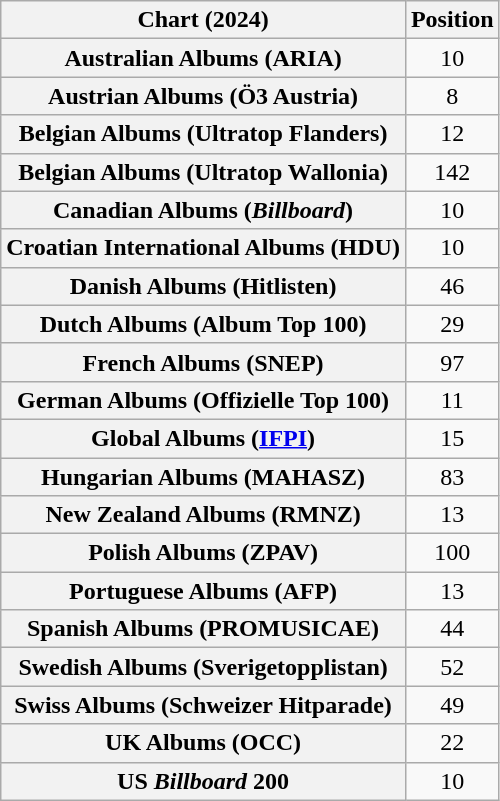<table class="wikitable sortable plainrowheaders" style="text-align:center">
<tr>
<th scope="col">Chart (2024)</th>
<th scope="col">Position</th>
</tr>
<tr>
<th scope="row">Australian Albums (ARIA)</th>
<td>10</td>
</tr>
<tr>
<th scope="row">Austrian Albums (Ö3 Austria)</th>
<td>8</td>
</tr>
<tr>
<th scope="row">Belgian Albums (Ultratop Flanders)</th>
<td>12</td>
</tr>
<tr>
<th scope="row">Belgian Albums (Ultratop Wallonia)</th>
<td>142</td>
</tr>
<tr>
<th scope="row">Canadian Albums (<em>Billboard</em>)</th>
<td>10</td>
</tr>
<tr>
<th scope="row">Croatian International Albums (HDU)</th>
<td>10</td>
</tr>
<tr>
<th scope="row">Danish Albums (Hitlisten)</th>
<td>46</td>
</tr>
<tr>
<th scope="row">Dutch Albums (Album Top 100)</th>
<td>29</td>
</tr>
<tr>
<th scope="row">French Albums (SNEP)</th>
<td>97</td>
</tr>
<tr>
<th scope="row">German Albums (Offizielle Top 100)</th>
<td>11</td>
</tr>
<tr>
<th scope="row">Global Albums (<a href='#'>IFPI</a>)</th>
<td>15</td>
</tr>
<tr>
<th scope="row">Hungarian Albums (MAHASZ)</th>
<td>83</td>
</tr>
<tr>
<th scope="row">New Zealand Albums (RMNZ)</th>
<td>13</td>
</tr>
<tr>
<th scope="row">Polish Albums (ZPAV)</th>
<td>100</td>
</tr>
<tr>
<th scope="row">Portuguese Albums (AFP)</th>
<td>13</td>
</tr>
<tr>
<th scope="row">Spanish Albums (PROMUSICAE)</th>
<td>44</td>
</tr>
<tr>
<th scope="row">Swedish Albums (Sverigetopplistan)</th>
<td>52</td>
</tr>
<tr>
<th scope="row">Swiss Albums (Schweizer Hitparade)</th>
<td>49</td>
</tr>
<tr>
<th scope="row">UK Albums (OCC)</th>
<td>22</td>
</tr>
<tr>
<th scope="row">US <em>Billboard</em> 200</th>
<td>10</td>
</tr>
</table>
